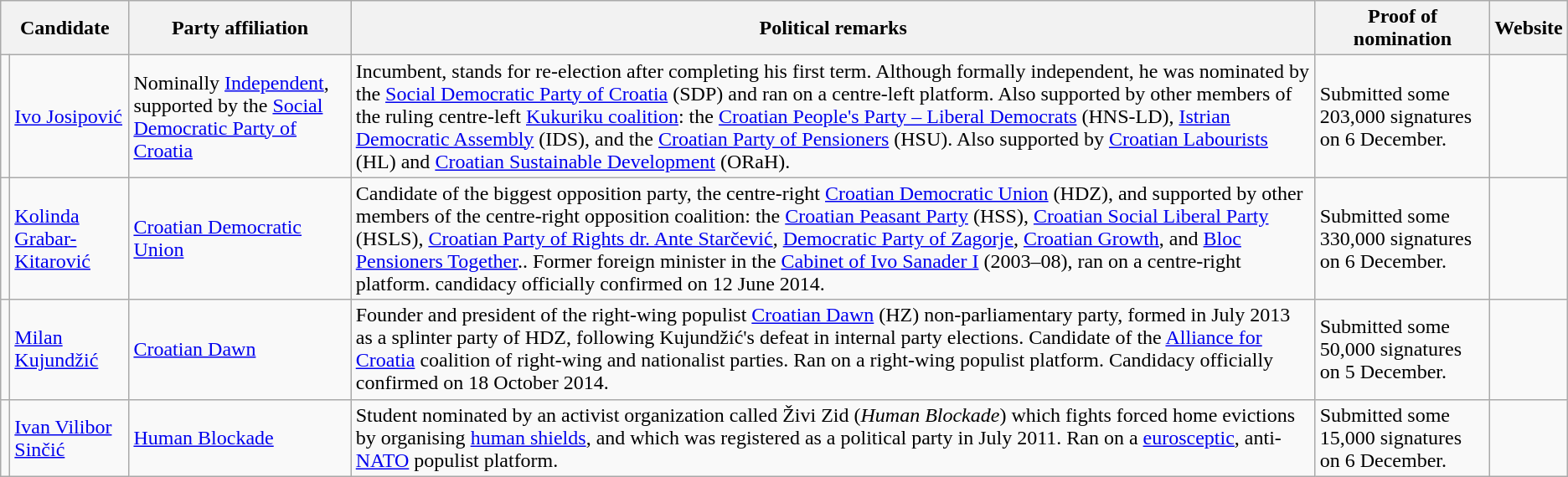<table class="wikitable">
<tr>
<th colspan=2>Candidate</th>
<th>Party affiliation</th>
<th>Political remarks</th>
<th>Proof of nomination</th>
<th>Website</th>
</tr>
<tr>
<td></td>
<td><a href='#'>Ivo Josipović</a></td>
<td>Nominally <a href='#'>Independent</a>, supported by the <a href='#'>Social Democratic Party of Croatia</a></td>
<td>Incumbent, stands for re-election after completing his first term. Although formally independent, he was nominated by the <a href='#'>Social Democratic Party of Croatia</a> (SDP) and ran on a centre-left platform. Also supported by other members of the ruling centre-left <a href='#'>Kukuriku coalition</a>: the <a href='#'>Croatian People's Party – Liberal Democrats</a> (HNS-LD), <a href='#'>Istrian Democratic Assembly</a> (IDS), and the <a href='#'>Croatian Party of Pensioners</a> (HSU). Also supported by <a href='#'>Croatian Labourists</a> (HL) and <a href='#'>Croatian Sustainable Development</a> (ORaH).</td>
<td>Submitted some 203,000 signatures on 6 December.</td>
<td></td>
</tr>
<tr>
<td></td>
<td><a href='#'>Kolinda Grabar-Kitarović</a></td>
<td><a href='#'>Croatian Democratic Union</a></td>
<td>Candidate of the biggest opposition party, the centre-right <a href='#'>Croatian Democratic Union</a> (HDZ), and supported by other members of the centre-right opposition coalition: the <a href='#'>Croatian Peasant Party</a> (HSS), <a href='#'>Croatian Social Liberal Party</a> (HSLS), <a href='#'>Croatian Party of Rights dr. Ante Starčević</a>, <a href='#'>Democratic Party of Zagorje</a>, <a href='#'>Croatian Growth</a>, and <a href='#'>Bloc Pensioners Together</a>.. Former foreign minister in the <a href='#'>Cabinet of Ivo Sanader I</a> (2003–08), ran on a centre-right platform. candidacy officially confirmed on 12 June 2014.</td>
<td>Submitted some 330,000 signatures on 6 December.</td>
<td></td>
</tr>
<tr>
<td></td>
<td><a href='#'>Milan Kujundžić</a></td>
<td><a href='#'>Croatian Dawn</a></td>
<td>Founder and president of the right-wing populist <a href='#'>Croatian Dawn</a> (HZ) non-parliamentary party, formed in July 2013 as a splinter party of HDZ, following Kujundžić's defeat in internal party elections. Candidate of the <a href='#'>Alliance for Croatia</a> coalition of right-wing and nationalist parties. Ran on a right-wing populist platform. Candidacy officially confirmed on 18 October 2014.</td>
<td>Submitted some 50,000 signatures on 5 December.</td>
<td></td>
</tr>
<tr>
<td></td>
<td><a href='#'>Ivan Vilibor Sinčić</a></td>
<td><a href='#'>Human Blockade</a></td>
<td>Student nominated by an activist organization called Živi Zid (<em>Human Blockade</em>) which fights forced home evictions by organising <a href='#'>human shields</a>, and which was registered as a political party in July 2011. Ran on a <a href='#'>eurosceptic</a>, anti-<a href='#'>NATO</a> populist platform.</td>
<td>Submitted some 15,000 signatures on 6 December.</td>
<td></td>
</tr>
</table>
